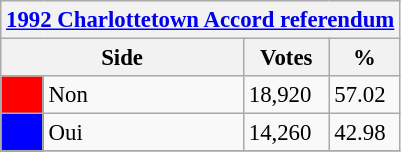<table class="wikitable" style="font-size: 95%; clear:both">
<tr style="background-color:#E9E9E9">
<th colspan=4><a href='#'>1992 Charlottetown Accord referendum</a></th>
</tr>
<tr style="background-color:#E9E9E9">
<th colspan=2 style="width: 130px">Side</th>
<th style="width: 50px">Votes</th>
<th style="width: 40px">%</th>
</tr>
<tr>
<td bgcolor="red"></td>
<td>Non</td>
<td>18,920</td>
<td>57.02</td>
</tr>
<tr>
<td bgcolor="blue"></td>
<td>Oui</td>
<td>14,260</td>
<td>42.98</td>
</tr>
<tr>
</tr>
</table>
